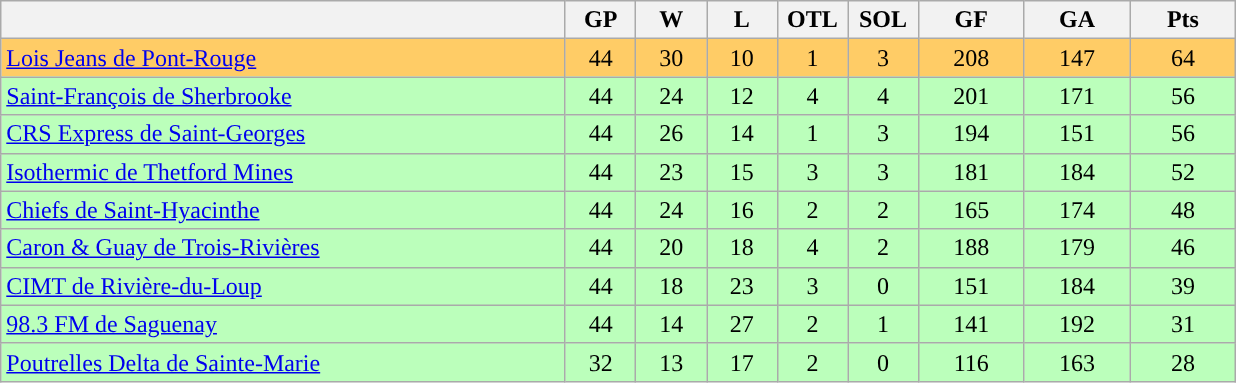<table class="wikitable">
<tr>
<th width="40%" bgcolor="#e0e0e0"></th>
<th width="5%" bgcolor="#e0e0e0">GP</th>
<th width="5%" bgcolor="#e0e0e0">W</th>
<th width="5%" bgcolor="#e0e0e0">L</th>
<th width="5%" bgcolor="#e0e0e0">OTL</th>
<th width="5%" bgcolor="#e0e0e0">SOL</th>
<th width="7.5%" bgcolor="#e0e0e0">GF</th>
<th width="7.5%" bgcolor="#e0e0e0">GA</th>
<th width="7.5%" bgcolor="#e0e0e0">Pts</th>
</tr>
<tr align="center" bgcolor="#FFCC66">
<td align="left"><a href='#'>Lois Jeans de Pont-Rouge</a></td>
<td>44</td>
<td>30</td>
<td>10</td>
<td>1</td>
<td>3</td>
<td>208</td>
<td>147</td>
<td>64</td>
</tr>
<tr align="center" bgcolor="#bbffbb">
<td align="left"><a href='#'>Saint-François de Sherbrooke</a></td>
<td>44</td>
<td>24</td>
<td>12</td>
<td>4</td>
<td>4</td>
<td>201</td>
<td>171</td>
<td>56</td>
</tr>
<tr align="center" bgcolor="#bbffbb">
<td align="left"><a href='#'>CRS Express de Saint-Georges</a></td>
<td>44</td>
<td>26</td>
<td>14</td>
<td>1</td>
<td>3</td>
<td>194</td>
<td>151</td>
<td>56</td>
</tr>
<tr align="center" bgcolor="#bbffbb">
<td align="left"><a href='#'>Isothermic de Thetford Mines</a></td>
<td>44</td>
<td>23</td>
<td>15</td>
<td>3</td>
<td>3</td>
<td>181</td>
<td>184</td>
<td>52</td>
</tr>
<tr align="center" bgcolor="#bbffbb">
<td align="left"><a href='#'>Chiefs de Saint-Hyacinthe</a></td>
<td>44</td>
<td>24</td>
<td>16</td>
<td>2</td>
<td>2</td>
<td>165</td>
<td>174</td>
<td>48</td>
</tr>
<tr align="center" bgcolor="#bbffbb">
<td align="left"><a href='#'>Caron & Guay de Trois-Rivières</a></td>
<td>44</td>
<td>20</td>
<td>18</td>
<td>4</td>
<td>2</td>
<td>188</td>
<td>179</td>
<td>46</td>
</tr>
<tr align="center" bgcolor="#bbffbb">
<td align="left"><a href='#'>CIMT de Rivière-du-Loup</a></td>
<td>44</td>
<td>18</td>
<td>23</td>
<td>3</td>
<td>0</td>
<td>151</td>
<td>184</td>
<td>39</td>
</tr>
<tr align="center" bgcolor="#bbffbb">
<td align="left"><a href='#'>98.3 FM de Saguenay</a></td>
<td>44</td>
<td>14</td>
<td>27</td>
<td>2</td>
<td>1</td>
<td>141</td>
<td>192</td>
<td>31</td>
</tr>
<tr align="center" bgcolor="#bbffbb">
<td align="left"><a href='#'>Poutrelles Delta de Sainte-Marie</a></td>
<td>32</td>
<td>13</td>
<td>17</td>
<td>2</td>
<td>0</td>
<td>116</td>
<td>163</td>
<td>28</td>
</tr>
</table>
